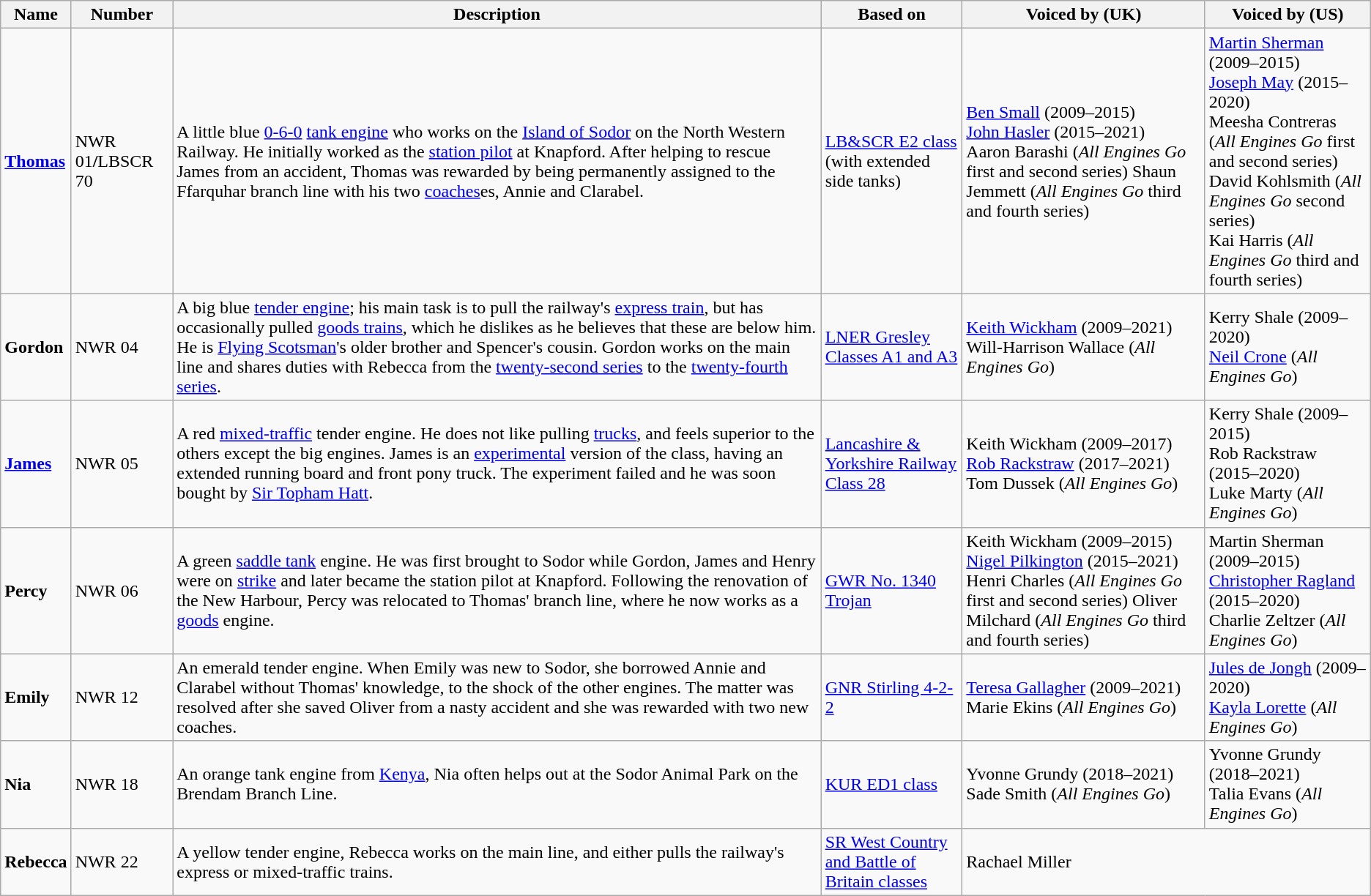<table class="wikitable">
<tr>
<th>Name</th>
<th>Number</th>
<th>Description</th>
<th>Based on</th>
<th>Voiced by (UK)</th>
<th>Voiced by (US)</th>
</tr>
<tr>
<td><strong><a href='#'>Thomas</a></strong></td>
<td>NWR 01<strong>/</strong>LBSCR 70</td>
<td>A little blue <a href='#'>0-6-0</a> <a href='#'>tank engine</a> who works on the <a href='#'>Island of Sodor</a> on the North Western Railway. He initially worked as the <a href='#'>station pilot</a> at Knapford. After helping to rescue James from an accident, Thomas was rewarded by being permanently assigned to the Ffarquhar branch line with his two <a href='#'>coaches</a>es, Annie and Clarabel.</td>
<td><a href='#'>LB&SCR E2 class</a> (with extended side tanks)</td>
<td><a href='#'>Ben Small</a> (2009–2015)<br><a href='#'>John Hasler</a> (2015–2021)<br>Aaron Barashi (<em>All Engines Go</em> first and second series) Shaun Jemmett (<em>All Engines Go</em> third and fourth series)</td>
<td><a href='#'>Martin Sherman</a> (2009–2015)<br><a href='#'>Joseph May</a> (2015–2020)<br>Meesha Contreras (<em>All Engines Go</em> first and second series)<br>David Kohlsmith (<em>All Engines Go</em> second series)<br>Kai Harris (<em>All Engines Go</em> third and fourth series)</td>
</tr>
<tr>
<td><strong>Gordon</strong></td>
<td>NWR 04</td>
<td>A big blue <a href='#'>tender engine</a>; his main task is to pull the railway's <a href='#'>express train</a>, but has occasionally pulled <a href='#'>goods trains</a>, which he dislikes as he believes that these are below him. He is <a href='#'>Flying Scotsman</a>'s older brother and Spencer's cousin. Gordon works on the main line and shares duties with Rebecca from the <a href='#'>twenty-second series</a> to the <a href='#'>twenty-fourth series</a>.</td>
<td><a href='#'>LNER Gresley Classes A1 and A3</a></td>
<td><a href='#'>Keith Wickham</a> (2009–2021)<br>Will-Harrison Wallace (<em>All Engines Go</em>)</td>
<td>Kerry Shale (2009–2020)<br><a href='#'>Neil Crone</a> (<em>All Engines Go</em>)</td>
</tr>
<tr>
<td><strong><a href='#'>James</a></strong></td>
<td>NWR 05</td>
<td>A red <a href='#'>mixed-traffic</a> tender engine. He does not like pulling <a href='#'>trucks</a>, and feels superior to the others except the big engines. James is an <a href='#'>experimental</a> version of the class, having an extended running board and front pony truck. The experiment failed and he was soon bought by <a href='#'>Sir Topham Hatt</a>.</td>
<td><a href='#'>Lancashire & Yorkshire Railway Class 28</a></td>
<td>Keith Wickham (2009–2017)<br><a href='#'>Rob Rackstraw</a> (2017–2021) Tom Dussek (<em>All Engines Go</em>)</td>
<td>Kerry Shale (2009–2015)<br>Rob Rackstraw (2015–2020)<br>Luke Marty (<em>All Engines Go</em>)</td>
</tr>
<tr>
<td><strong>Percy</strong></td>
<td>NWR 06</td>
<td>A green <a href='#'>saddle tank</a> engine. He was first brought to Sodor while Gordon, James and Henry were on <a href='#'>strike</a> and later became the station pilot at Knapford. Following the renovation of the New Harbour, Percy was relocated to Thomas' branch line, where he now works as a <a href='#'>goods</a> engine.</td>
<td><a href='#'>GWR No. 1340 Trojan</a></td>
<td>Keith Wickham (2009–2015)<br><a href='#'>Nigel Pilkington</a> (2015–2021)<br>Henri Charles (<em>All Engines Go</em> first and second series) Oliver Milchard (<em>All Engines Go</em> third and fourth series)</td>
<td>Martin Sherman (2009–2015)<br><a href='#'>Christopher Ragland</a> (2015–2020)<br>Charlie Zeltzer (<em>All Engines Go</em>)</td>
</tr>
<tr>
<td><strong>Emily</strong></td>
<td>NWR 12</td>
<td>An emerald tender engine. When Emily was new to Sodor, she borrowed Annie and Clarabel without Thomas' knowledge, to the shock of the other engines. The matter was resolved after she saved Oliver from a nasty accident and she was rewarded with two new coaches.</td>
<td><a href='#'>GNR Stirling 4-2-2</a></td>
<td><a href='#'>Teresa Gallagher</a> (2009–2021)<br>Marie Ekins (<em>All Engines Go</em>)</td>
<td><a href='#'>Jules de Jongh</a> (2009–2020)<br><a href='#'>Kayla Lorette</a> (<em>All Engines Go</em>)</td>
</tr>
<tr>
<td><strong>Nia</strong></td>
<td>NWR 18</td>
<td>An orange tank engine from <a href='#'>Kenya</a>, Nia often helps out at the Sodor Animal Park on the Brendam Branch Line.</td>
<td><a href='#'>KUR ED1 class</a></td>
<td>Yvonne Grundy (2018–2021)<br>Sade Smith (<em>All Engines Go</em>)</td>
<td>Yvonne Grundy (2018–2021)<br>Talia Evans (<em>All Engines Go</em>)</td>
</tr>
<tr>
<td><strong>Rebecca</strong></td>
<td>NWR 22</td>
<td>A yellow tender engine, Rebecca works on the main line, and either pulls the railway's express or mixed-traffic trains.</td>
<td><a href='#'>SR West Country and Battle of Britain classes</a></td>
<td colspan="2">Rachael Miller</td>
</tr>
</table>
